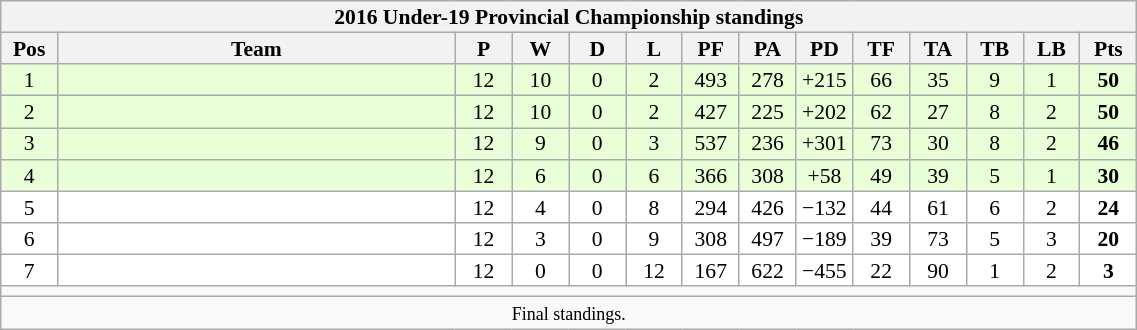<table class="wikitable" style="text-align:center; line-height:100%; font-size:90%; width:60%;">
<tr>
<th colspan="100%" cellpadding="0" cellspacing="0">2016 Under-19 Provincial Championship standings</th>
</tr>
<tr>
<th style="width:5%;">Pos</th>
<th style="width:35%;">Team</th>
<th style="width:5%;">P</th>
<th style="width:5%;">W</th>
<th style="width:5%;">D</th>
<th style="width:5%;">L</th>
<th style="width:5%;">PF</th>
<th style="width:5%;">PA</th>
<th style="width:5%;">PD</th>
<th style="width:5%;">TF</th>
<th style="width:5%;">TA</th>
<th style="width:5%;">TB</th>
<th style="width:5%;">LB</th>
<th style="width:5%;">Pts<br></th>
</tr>
<tr style="background:#E8FFD8;">
<td>1</td>
<td align=left></td>
<td>12</td>
<td>10</td>
<td>0</td>
<td>2</td>
<td>493</td>
<td>278</td>
<td>+215</td>
<td>66</td>
<td>35</td>
<td>9</td>
<td>1</td>
<td><strong>50</strong></td>
</tr>
<tr style="background:#E8FFD8;">
<td>2</td>
<td align=left></td>
<td>12</td>
<td>10</td>
<td>0</td>
<td>2</td>
<td>427</td>
<td>225</td>
<td>+202</td>
<td>62</td>
<td>27</td>
<td>8</td>
<td>2</td>
<td><strong>50</strong></td>
</tr>
<tr style="background:#E8FFD8;">
<td>3</td>
<td align=left></td>
<td>12</td>
<td>9</td>
<td>0</td>
<td>3</td>
<td>537</td>
<td>236</td>
<td>+301</td>
<td>73</td>
<td>30</td>
<td>8</td>
<td>2</td>
<td><strong>46</strong></td>
</tr>
<tr style="background:#E8FFD8;">
<td>4</td>
<td align=left></td>
<td>12</td>
<td>6</td>
<td>0</td>
<td>6</td>
<td>366</td>
<td>308</td>
<td>+58</td>
<td>49</td>
<td>39</td>
<td>5</td>
<td>1</td>
<td><strong>30</strong></td>
</tr>
<tr style="background:#FFFFFF;">
<td>5</td>
<td align=left></td>
<td>12</td>
<td>4</td>
<td>0</td>
<td>8</td>
<td>294</td>
<td>426</td>
<td>−132</td>
<td>44</td>
<td>61</td>
<td>6</td>
<td>2</td>
<td><strong>24</strong></td>
</tr>
<tr style="background:#FFFFFF;">
<td>6</td>
<td align=left></td>
<td>12</td>
<td>3</td>
<td>0</td>
<td>9</td>
<td>308</td>
<td>497</td>
<td>−189</td>
<td>39</td>
<td>73</td>
<td>5</td>
<td>3</td>
<td><strong>20</strong></td>
</tr>
<tr style="background:#FFFFFF;">
<td>7</td>
<td align=left></td>
<td>12</td>
<td>0</td>
<td>0</td>
<td>12</td>
<td>167</td>
<td>622</td>
<td>−455</td>
<td>22</td>
<td>90</td>
<td>1</td>
<td>2</td>
<td><strong>3</strong></td>
</tr>
<tr>
<td colspan="100%" cellpadding="0" cellspacing="0"></td>
</tr>
<tr>
<td colspan="100%" cellpadding="0" cellspacing="0"><small>Final standings.</small></td>
</tr>
</table>
